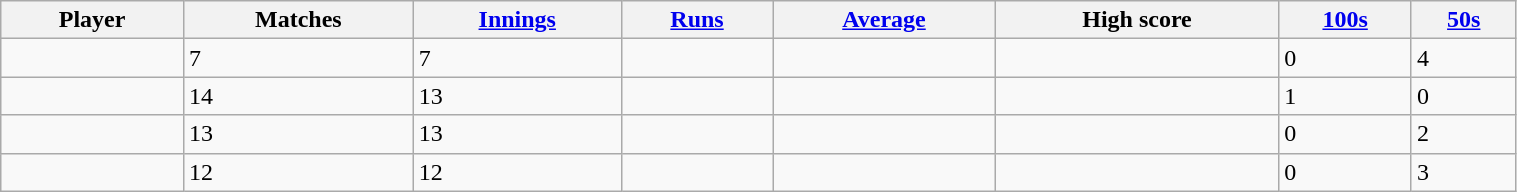<table class="wikitable sortable" style="width:80%;">
<tr>
<th>Player</th>
<th>Matches</th>
<th><a href='#'>Innings</a></th>
<th><a href='#'>Runs</a></th>
<th><a href='#'>Average</a></th>
<th>High score</th>
<th><a href='#'>100s</a></th>
<th><a href='#'>50s</a></th>
</tr>
<tr>
<td></td>
<td>7</td>
<td>7</td>
<td></td>
<td></td>
<td></td>
<td>0</td>
<td>4</td>
</tr>
<tr>
<td></td>
<td>14</td>
<td>13</td>
<td></td>
<td></td>
<td></td>
<td>1</td>
<td>0</td>
</tr>
<tr>
<td></td>
<td>13</td>
<td>13</td>
<td></td>
<td></td>
<td></td>
<td>0</td>
<td>2</td>
</tr>
<tr>
<td></td>
<td>12</td>
<td>12</td>
<td></td>
<td></td>
<td></td>
<td>0</td>
<td>3</td>
</tr>
</table>
